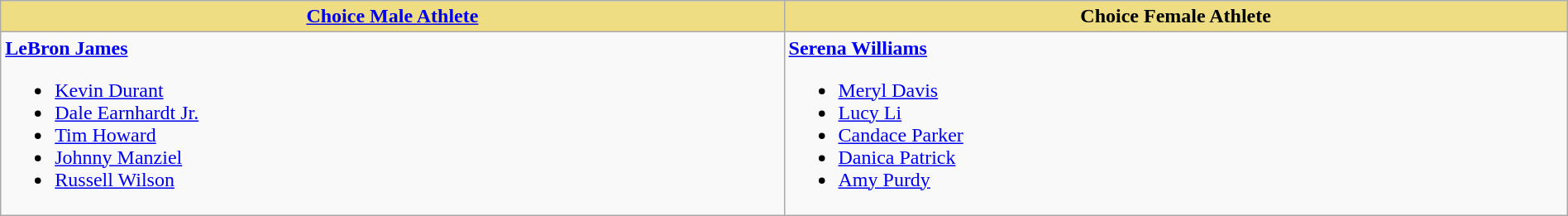<table class="wikitable" style="width:100%">
<tr>
<th style="background:#EEDD82; width:50%"><a href='#'>Choice Male Athlete</a></th>
<th style="background:#EEDD82; width:50%">Choice Female Athlete</th>
</tr>
<tr>
<td valign="top"><strong><a href='#'>LeBron James</a></strong><br><ul><li><a href='#'>Kevin Durant</a></li><li><a href='#'>Dale Earnhardt Jr.</a></li><li><a href='#'>Tim Howard</a></li><li><a href='#'>Johnny Manziel</a></li><li><a href='#'>Russell Wilson</a></li></ul></td>
<td valign="top"><strong><a href='#'>Serena Williams</a></strong><br><ul><li><a href='#'>Meryl Davis</a></li><li><a href='#'>Lucy Li</a></li><li><a href='#'>Candace Parker</a></li><li><a href='#'>Danica Patrick</a></li><li><a href='#'>Amy Purdy</a></li></ul></td>
</tr>
</table>
